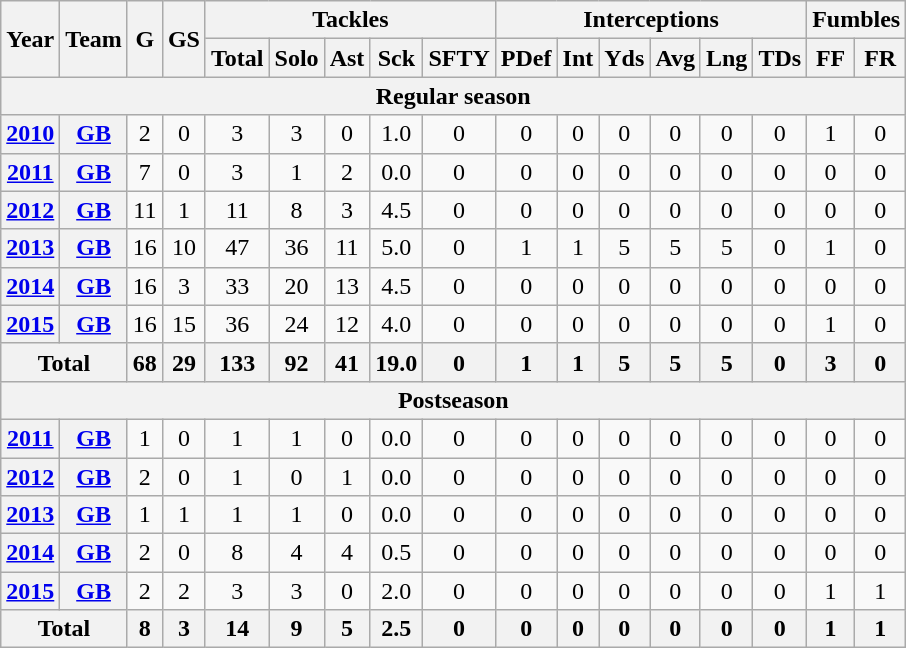<table class="wikitable" style="text-align: center;">
<tr>
<th rowspan=2>Year</th>
<th rowspan=2>Team</th>
<th rowspan=2>G</th>
<th rowspan=2>GS</th>
<th colspan=5>Tackles</th>
<th colspan=6>Interceptions</th>
<th colspan=2>Fumbles</th>
</tr>
<tr>
<th>Total</th>
<th>Solo</th>
<th>Ast</th>
<th>Sck</th>
<th>SFTY</th>
<th>PDef</th>
<th>Int</th>
<th>Yds</th>
<th>Avg</th>
<th>Lng</th>
<th>TDs</th>
<th>FF</th>
<th>FR</th>
</tr>
<tr>
<th colspan=17><strong>Regular season</strong></th>
</tr>
<tr>
<th><a href='#'>2010</a></th>
<th><a href='#'>GB</a></th>
<td>2</td>
<td>0</td>
<td>3</td>
<td>3</td>
<td>0</td>
<td>1.0</td>
<td>0</td>
<td>0</td>
<td>0</td>
<td>0</td>
<td>0</td>
<td>0</td>
<td>0</td>
<td>1</td>
<td>0</td>
</tr>
<tr>
<th><a href='#'>2011</a></th>
<th><a href='#'>GB</a></th>
<td>7</td>
<td>0</td>
<td>3</td>
<td>1</td>
<td>2</td>
<td>0.0</td>
<td>0</td>
<td>0</td>
<td>0</td>
<td>0</td>
<td>0</td>
<td>0</td>
<td>0</td>
<td>0</td>
<td>0</td>
</tr>
<tr>
<th><a href='#'>2012</a></th>
<th><a href='#'>GB</a></th>
<td>11</td>
<td>1</td>
<td>11</td>
<td>8</td>
<td>3</td>
<td>4.5</td>
<td>0</td>
<td>0</td>
<td>0</td>
<td>0</td>
<td>0</td>
<td>0</td>
<td>0</td>
<td>0</td>
<td>0</td>
</tr>
<tr>
<th><a href='#'>2013</a></th>
<th><a href='#'>GB</a></th>
<td>16</td>
<td>10</td>
<td>47</td>
<td>36</td>
<td>11</td>
<td>5.0</td>
<td>0</td>
<td>1</td>
<td>1</td>
<td>5</td>
<td>5</td>
<td>5</td>
<td>0</td>
<td>1</td>
<td>0</td>
</tr>
<tr>
<th><a href='#'>2014</a></th>
<th><a href='#'>GB</a></th>
<td>16</td>
<td>3</td>
<td>33</td>
<td>20</td>
<td>13</td>
<td>4.5</td>
<td>0</td>
<td>0</td>
<td>0</td>
<td>0</td>
<td>0</td>
<td>0</td>
<td>0</td>
<td>0</td>
<td>0</td>
</tr>
<tr>
<th><a href='#'>2015</a></th>
<th><a href='#'>GB</a></th>
<td>16</td>
<td>15</td>
<td>36</td>
<td>24</td>
<td>12</td>
<td>4.0</td>
<td>0</td>
<td>0</td>
<td>0</td>
<td>0</td>
<td>0</td>
<td>0</td>
<td>0</td>
<td>1</td>
<td>0</td>
</tr>
<tr>
<th colspan=2>Total</th>
<th>68</th>
<th>29</th>
<th>133</th>
<th>92</th>
<th>41</th>
<th>19.0</th>
<th>0</th>
<th>1</th>
<th>1</th>
<th>5</th>
<th>5</th>
<th>5</th>
<th>0</th>
<th>3</th>
<th>0</th>
</tr>
<tr>
<th colspan=17><strong>Postseason</strong></th>
</tr>
<tr>
<th><a href='#'>2011</a></th>
<th><a href='#'>GB</a></th>
<td>1</td>
<td>0</td>
<td>1</td>
<td>1</td>
<td>0</td>
<td>0.0</td>
<td>0</td>
<td>0</td>
<td>0</td>
<td>0</td>
<td>0</td>
<td>0</td>
<td>0</td>
<td>0</td>
<td>0</td>
</tr>
<tr>
<th><a href='#'>2012</a></th>
<th><a href='#'>GB</a></th>
<td>2</td>
<td>0</td>
<td>1</td>
<td>0</td>
<td>1</td>
<td>0.0</td>
<td>0</td>
<td>0</td>
<td>0</td>
<td>0</td>
<td>0</td>
<td>0</td>
<td>0</td>
<td>0</td>
<td>0</td>
</tr>
<tr>
<th><a href='#'>2013</a></th>
<th><a href='#'>GB</a></th>
<td>1</td>
<td>1</td>
<td>1</td>
<td>1</td>
<td>0</td>
<td>0.0</td>
<td>0</td>
<td>0</td>
<td>0</td>
<td>0</td>
<td>0</td>
<td>0</td>
<td>0</td>
<td>0</td>
<td>0</td>
</tr>
<tr>
<th><a href='#'>2014</a></th>
<th><a href='#'>GB</a></th>
<td>2</td>
<td>0</td>
<td>8</td>
<td>4</td>
<td>4</td>
<td>0.5</td>
<td>0</td>
<td>0</td>
<td>0</td>
<td>0</td>
<td>0</td>
<td>0</td>
<td>0</td>
<td>0</td>
<td>0</td>
</tr>
<tr>
<th><a href='#'>2015</a></th>
<th><a href='#'>GB</a></th>
<td>2</td>
<td>2</td>
<td>3</td>
<td>3</td>
<td>0</td>
<td>2.0</td>
<td>0</td>
<td>0</td>
<td>0</td>
<td>0</td>
<td>0</td>
<td>0</td>
<td>0</td>
<td>1</td>
<td>1</td>
</tr>
<tr>
<th colspan=2>Total</th>
<th>8</th>
<th>3</th>
<th>14</th>
<th>9</th>
<th>5</th>
<th>2.5</th>
<th>0</th>
<th>0</th>
<th>0</th>
<th>0</th>
<th>0</th>
<th>0</th>
<th>0</th>
<th>1</th>
<th>1</th>
</tr>
</table>
